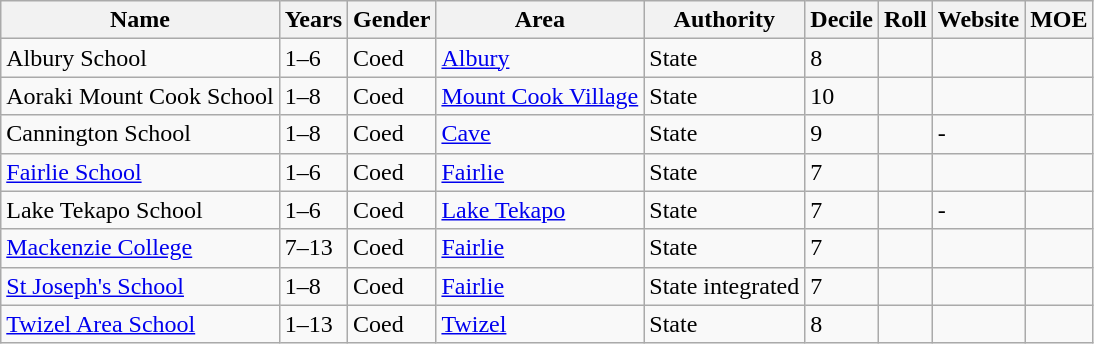<table class="wikitable sortable">
<tr>
<th>Name</th>
<th>Years</th>
<th>Gender</th>
<th>Area</th>
<th>Authority</th>
<th>Decile</th>
<th>Roll</th>
<th>Website</th>
<th>MOE</th>
</tr>
<tr>
<td>Albury School</td>
<td>1–6</td>
<td>Coed</td>
<td><a href='#'>Albury</a></td>
<td>State</td>
<td>8</td>
<td></td>
<td></td>
<td></td>
</tr>
<tr>
<td>Aoraki Mount Cook School</td>
<td>1–8</td>
<td>Coed</td>
<td><a href='#'>Mount Cook Village</a></td>
<td>State</td>
<td>10</td>
<td></td>
<td></td>
<td></td>
</tr>
<tr>
<td>Cannington School</td>
<td>1–8</td>
<td>Coed</td>
<td><a href='#'>Cave</a></td>
<td>State</td>
<td>9</td>
<td></td>
<td>-</td>
<td></td>
</tr>
<tr>
<td><a href='#'>Fairlie School</a></td>
<td>1–6</td>
<td>Coed</td>
<td><a href='#'>Fairlie</a></td>
<td>State</td>
<td>7</td>
<td></td>
<td></td>
<td></td>
</tr>
<tr>
<td>Lake Tekapo School</td>
<td>1–6</td>
<td>Coed</td>
<td><a href='#'>Lake Tekapo</a></td>
<td>State</td>
<td>7</td>
<td></td>
<td>-</td>
<td></td>
</tr>
<tr>
<td><a href='#'>Mackenzie College</a></td>
<td>7–13</td>
<td>Coed</td>
<td><a href='#'>Fairlie</a></td>
<td>State</td>
<td>7</td>
<td></td>
<td></td>
<td></td>
</tr>
<tr>
<td><a href='#'>St Joseph's School</a></td>
<td>1–8</td>
<td>Coed</td>
<td><a href='#'>Fairlie</a></td>
<td>State integrated</td>
<td>7</td>
<td></td>
<td></td>
<td></td>
</tr>
<tr>
<td><a href='#'>Twizel Area School</a></td>
<td>1–13</td>
<td>Coed</td>
<td><a href='#'>Twizel</a></td>
<td>State</td>
<td>8</td>
<td></td>
<td></td>
<td></td>
</tr>
</table>
